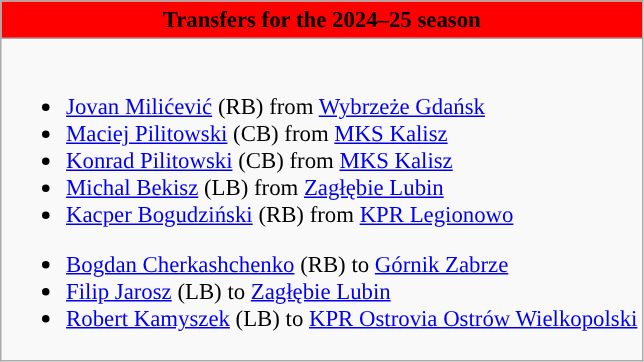<table class="wikitable collapsible collapsed" style="font-size:95%">
<tr>
<th style="color:#000000; background:#FF0000"> <strong>Transfers for the 2024–25 season</strong></th>
</tr>
<tr>
<td><br>
<ul><li> <a href='#'>Jovan Milićević</a> (RB) from  <a href='#'>Wybrzeże Gdańsk</a></li><li> <a href='#'>Maciej Pilitowski</a> (CB) from  <a href='#'>MKS Kalisz</a></li><li> <a href='#'>Konrad Pilitowski</a> (CB) from  <a href='#'>MKS Kalisz</a></li><li> <a href='#'>Michal Bekisz</a> (LB) from  <a href='#'>Zagłębie Lubin</a></li><li> <a href='#'>Kacper Bogudziński</a> (RB) from  <a href='#'>KPR Legionowo</a></li></ul><ul><li> <a href='#'>Bogdan Cherkashchenko</a> (RB) to  <a href='#'>Górnik Zabrze</a></li><li> <a href='#'>Filip Jarosz</a> (LB) to  <a href='#'>Zagłębie Lubin</a></li><li> <a href='#'>Robert Kamyszek</a> (LB) to  <a href='#'>KPR Ostrovia Ostrów Wielkopolski</a></li></ul></td>
</tr>
</table>
